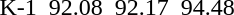<table>
<tr>
<td>K-1</td>
<td></td>
<td>92.08</td>
<td></td>
<td>92.17</td>
<td></td>
<td>94.48</td>
</tr>
</table>
